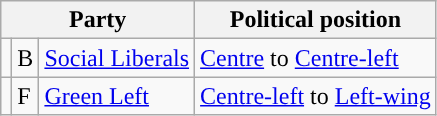<table class="wikitable">
<tr>
<th colspan="3">Party</th>
<th>Political position</th>
</tr>
<tr>
<td></td>
<td>B</td>
<td><a href='#'>Social Liberals</a></td>
<td><a href='#'>Centre</a> to <a href='#'>Centre-left</a></td>
</tr>
<tr>
<td></td>
<td>F</td>
<td><a href='#'>Green Left</a></td>
<td><a href='#'>Centre-left</a> to <a href='#'>Left-wing</a></td>
</tr>
</table>
